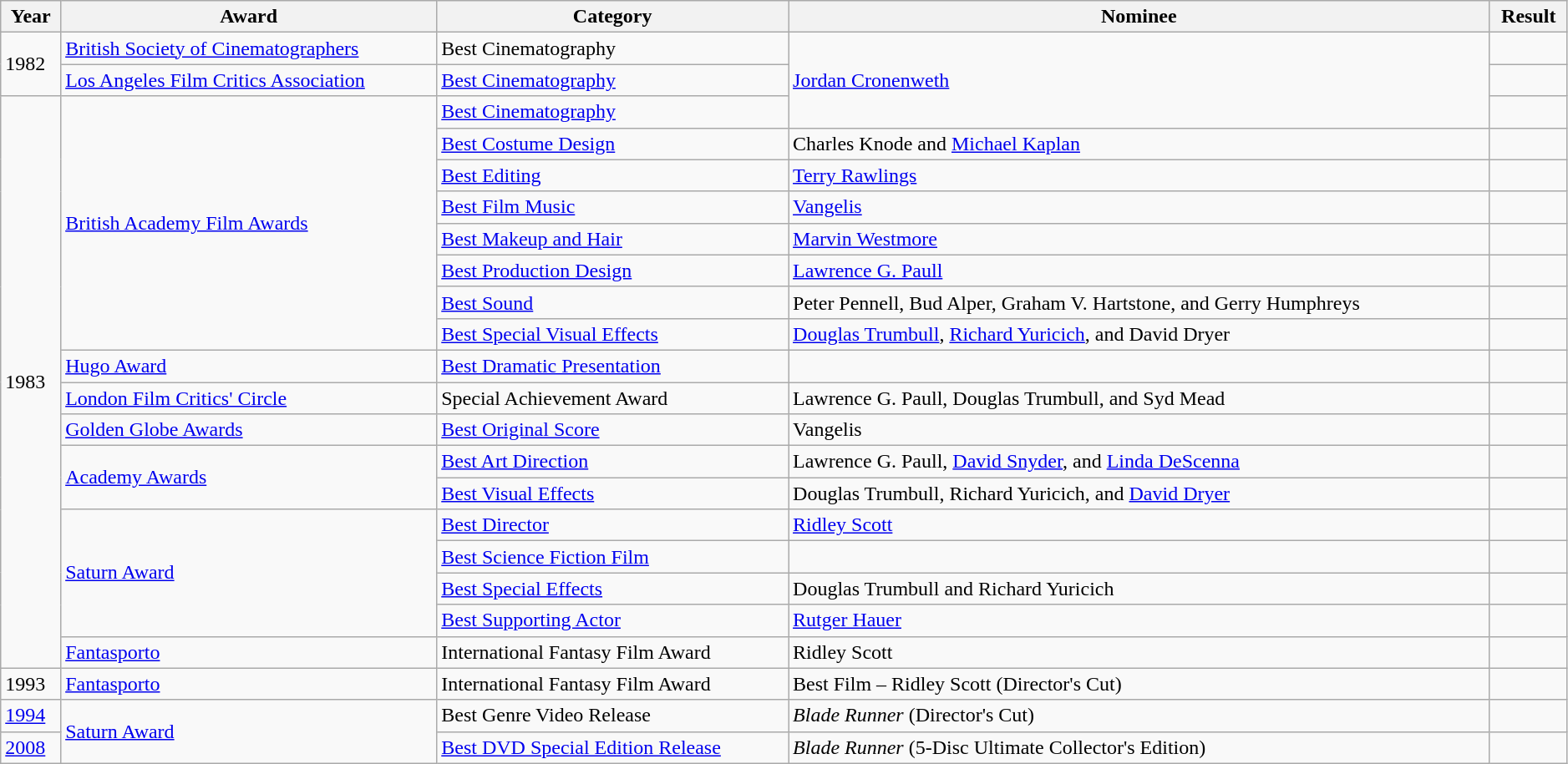<table class="wikitable" style="width:99%;">
<tr>
<th>Year</th>
<th>Award</th>
<th>Category</th>
<th>Nominee</th>
<th>Result</th>
</tr>
<tr>
<td rowspan="2">1982</td>
<td><a href='#'>British Society of Cinematographers</a></td>
<td>Best Cinematography</td>
<td rowspan="3"><a href='#'>Jordan Cronenweth</a></td>
<td></td>
</tr>
<tr>
<td><a href='#'>Los Angeles Film Critics Association</a></td>
<td><a href='#'>Best Cinematography</a></td>
<td></td>
</tr>
<tr>
<td rowspan="18">1983</td>
<td rowspan="8"><a href='#'>British Academy Film Awards</a></td>
<td><a href='#'>Best Cinematography</a></td>
<td></td>
</tr>
<tr>
<td><a href='#'>Best Costume Design</a></td>
<td>Charles Knode and <a href='#'>Michael Kaplan</a></td>
<td></td>
</tr>
<tr>
<td><a href='#'>Best Editing</a></td>
<td><a href='#'>Terry Rawlings</a></td>
<td></td>
</tr>
<tr>
<td><a href='#'>Best Film Music</a></td>
<td><a href='#'>Vangelis</a></td>
<td></td>
</tr>
<tr>
<td><a href='#'>Best Makeup and Hair</a></td>
<td><a href='#'>Marvin Westmore</a></td>
<td></td>
</tr>
<tr>
<td><a href='#'>Best Production Design</a></td>
<td><a href='#'>Lawrence G. Paull</a></td>
<td></td>
</tr>
<tr>
<td><a href='#'>Best Sound</a></td>
<td>Peter Pennell, Bud Alper, Graham V. Hartstone, and Gerry Humphreys</td>
<td></td>
</tr>
<tr>
<td><a href='#'>Best Special Visual Effects</a></td>
<td><a href='#'>Douglas Trumbull</a>, <a href='#'>Richard Yuricich</a>, and David Dryer</td>
<td></td>
</tr>
<tr>
<td><a href='#'>Hugo Award</a></td>
<td><a href='#'>Best Dramatic Presentation</a></td>
<td></td>
<td></td>
</tr>
<tr>
<td><a href='#'>London Film Critics' Circle</a></td>
<td>Special Achievement Award</td>
<td>Lawrence G. Paull, Douglas Trumbull, and Syd Mead</td>
<td></td>
</tr>
<tr>
<td><a href='#'>Golden Globe Awards</a></td>
<td><a href='#'>Best Original Score</a></td>
<td>Vangelis</td>
<td></td>
</tr>
<tr>
<td rowspan="2"><a href='#'>Academy Awards</a></td>
<td><a href='#'>Best Art Direction</a></td>
<td>Lawrence G. Paull, <a href='#'>David Snyder</a>, and <a href='#'>Linda DeScenna</a></td>
<td></td>
</tr>
<tr>
<td><a href='#'>Best Visual Effects</a></td>
<td>Douglas Trumbull, Richard Yuricich, and <a href='#'>David Dryer</a></td>
<td></td>
</tr>
<tr>
<td rowspan="4"><a href='#'>Saturn Award</a></td>
<td><a href='#'>Best Director</a></td>
<td><a href='#'>Ridley Scott</a></td>
<td></td>
</tr>
<tr>
<td><a href='#'>Best Science Fiction Film</a></td>
<td></td>
<td></td>
</tr>
<tr>
<td><a href='#'>Best Special Effects</a></td>
<td>Douglas Trumbull and Richard Yuricich</td>
<td></td>
</tr>
<tr>
<td><a href='#'>Best Supporting Actor</a></td>
<td><a href='#'>Rutger Hauer</a></td>
<td></td>
</tr>
<tr>
<td><a href='#'>Fantasporto</a></td>
<td>International Fantasy Film Award</td>
<td>Ridley Scott</td>
<td></td>
</tr>
<tr>
<td>1993</td>
<td><a href='#'>Fantasporto</a></td>
<td>International Fantasy Film Award</td>
<td>Best Film – Ridley Scott (Director's Cut)</td>
<td></td>
</tr>
<tr>
<td><a href='#'>1994</a></td>
<td rowspan=2><a href='#'>Saturn Award</a></td>
<td>Best Genre Video Release</td>
<td><em>Blade Runner</em> (Director's Cut)</td>
<td></td>
</tr>
<tr>
<td><a href='#'>2008</a></td>
<td><a href='#'>Best DVD Special Edition Release</a></td>
<td><em>Blade Runner</em> (5-Disc Ultimate Collector's Edition)</td>
<td></td>
</tr>
</table>
